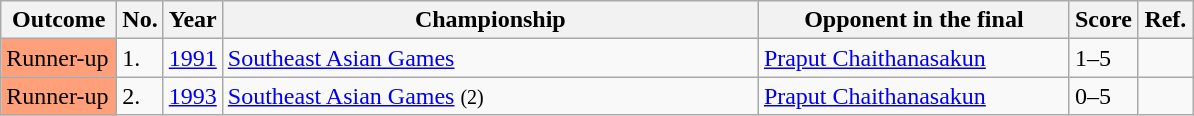<table class="sortable wikitable">
<tr>
<th width="70">Outcome</th>
<th width="20">No.</th>
<th width="30">Year</th>
<th width="350">Championship</th>
<th width="200">Opponent in the final</th>
<th width="30">Score</th>
<th width="30">Ref.</th>
</tr>
<tr>
<td style="background:#ffa07a;">Runner-up</td>
<td>1.</td>
<td><a href='#'>1991</a></td>
<td><a href='#'>Southeast Asian Games</a></td>
<td> <a href='#'>Praput Chaithanasakun</a></td>
<td>1–5</td>
<td></td>
</tr>
<tr>
<td style="background:#ffa07a;">Runner-up</td>
<td>2.</td>
<td><a href='#'>1993</a></td>
<td><a href='#'>Southeast Asian Games</a> <small>(2)</small></td>
<td> <a href='#'>Praput Chaithanasakun</a></td>
<td>0–5</td>
<td></td>
</tr>
</table>
